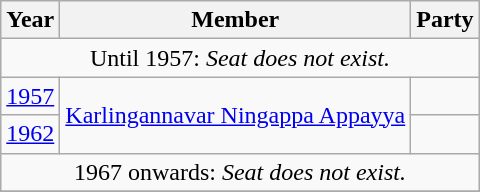<table class="wikitable sortable">
<tr>
<th>Year</th>
<th>Member</th>
<th colspan="2">Party</th>
</tr>
<tr>
<td colspan=4 align=center>Until 1957: <em>Seat does not exist.</em></td>
</tr>
<tr>
<td><a href='#'>1957</a></td>
<td rowspan=2><a href='#'>Karlingannavar Ningappa Appayya</a></td>
<td></td>
</tr>
<tr>
<td><a href='#'>1962</a></td>
</tr>
<tr>
<td colspan=4 align=center>1967 onwards: <em>Seat does not exist.</em></td>
</tr>
<tr>
</tr>
</table>
